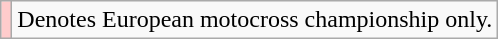<table class="wikitable" style="font-size:100%;">
<tr>
<th scope="row" style="background:#fcc;"></th>
<td>Denotes European motocross championship only.</td>
</tr>
</table>
